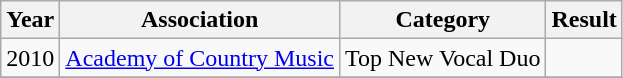<table class="wikitable">
<tr>
<th>Year</th>
<th>Association</th>
<th>Category</th>
<th>Result</th>
</tr>
<tr>
<td>2010</td>
<td><a href='#'>Academy of Country Music</a></td>
<td>Top New Vocal Duo</td>
<td></td>
</tr>
<tr>
</tr>
</table>
